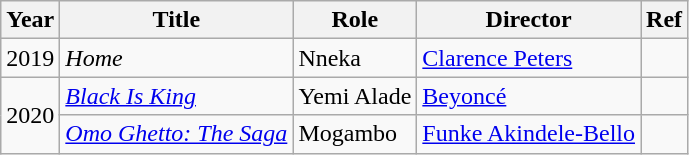<table class="wikitable">
<tr>
<th>Year</th>
<th>Title</th>
<th>Role</th>
<th>Director</th>
<th>Ref</th>
</tr>
<tr>
<td>2019</td>
<td><em>Home</em></td>
<td>Nneka</td>
<td><a href='#'>Clarence Peters</a></td>
<td></td>
</tr>
<tr>
<td rowspan="2">2020</td>
<td><em><a href='#'>Black Is King</a></em></td>
<td>Yemi Alade</td>
<td><a href='#'>Beyoncé</a></td>
<td></td>
</tr>
<tr>
<td><em><a href='#'>Omo Ghetto: The Saga</a></em></td>
<td>Mogambo</td>
<td><a href='#'>Funke Akindele-Bello</a></td>
<td></td>
</tr>
</table>
